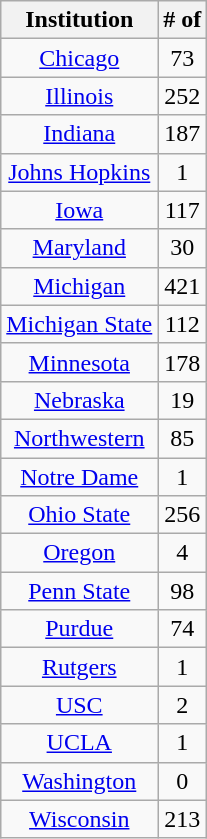<table class="wikitable sortable" style="text-align: center;">
<tr>
<th scope="col">Institution</th>
<th scope="col"># of</th>
</tr>
<tr>
<td><a href='#'>Chicago</a></td>
<td>73</td>
</tr>
<tr>
<td><a href='#'>Illinois</a></td>
<td>252</td>
</tr>
<tr>
<td><a href='#'>Indiana</a></td>
<td>187</td>
</tr>
<tr>
<td><a href='#'>Johns Hopkins</a></td>
<td>1</td>
</tr>
<tr>
<td><a href='#'>Iowa</a></td>
<td>117</td>
</tr>
<tr>
<td><a href='#'>Maryland</a></td>
<td>30</td>
</tr>
<tr>
<td><a href='#'>Michigan</a></td>
<td>421</td>
</tr>
<tr>
<td><a href='#'>Michigan State</a></td>
<td>112</td>
</tr>
<tr>
<td><a href='#'>Minnesota</a></td>
<td>178</td>
</tr>
<tr>
<td><a href='#'>Nebraska</a></td>
<td>19</td>
</tr>
<tr>
<td><a href='#'>Northwestern</a></td>
<td>85</td>
</tr>
<tr>
<td><a href='#'>Notre Dame</a></td>
<td>1</td>
</tr>
<tr>
<td><a href='#'>Ohio State</a></td>
<td>256</td>
</tr>
<tr>
<td><a href='#'>Oregon</a></td>
<td>4</td>
</tr>
<tr>
<td><a href='#'>Penn State</a></td>
<td>98</td>
</tr>
<tr>
<td><a href='#'>Purdue</a></td>
<td>74</td>
</tr>
<tr>
<td><a href='#'>Rutgers</a></td>
<td>1</td>
</tr>
<tr>
<td><a href='#'>USC</a></td>
<td>2</td>
</tr>
<tr>
<td><a href='#'>UCLA</a></td>
<td>1</td>
</tr>
<tr>
<td><a href='#'>Washington</a></td>
<td>0</td>
</tr>
<tr>
<td><a href='#'>Wisconsin</a></td>
<td>213</td>
</tr>
</table>
